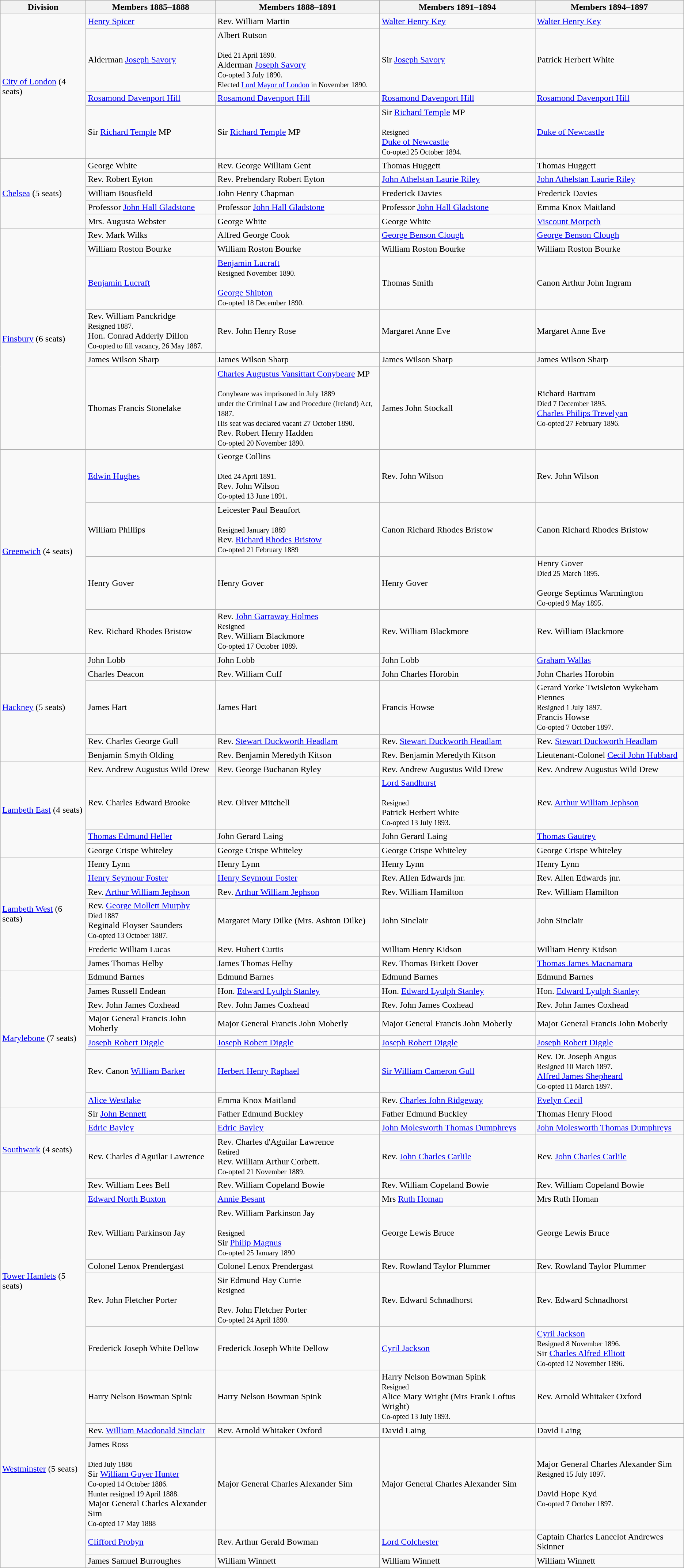<table class="wikitable">
<tr>
<th>Division</th>
<th>Members 1885–1888</th>
<th>Members 1888–1891</th>
<th>Members 1891–1894</th>
<th>Members 1894–1897</th>
</tr>
<tr>
<td rowspan="4"><a href='#'>City of London</a> (4 seats)</td>
<td><a href='#'>Henry Spicer</a></td>
<td>Rev. William Martin</td>
<td><a href='#'>Walter Henry Key</a></td>
<td><a href='#'>Walter Henry Key</a></td>
</tr>
<tr>
<td>Alderman <a href='#'>Joseph Savory</a></td>
<td>Albert Rutson<br><br><small>Died 21 April 1890.</small> <br>
Alderman <a href='#'>Joseph Savory</a><br>
<small>Co-opted 3 July 1890.</small><br>
<small>Elected <a href='#'>Lord Mayor of London</a> in November 1890.</small></td>
<td>Sir <a href='#'>Joseph Savory</a></td>
<td>Patrick Herbert White</td>
</tr>
<tr>
<td><a href='#'>Rosamond Davenport Hill</a></td>
<td><a href='#'>Rosamond Davenport Hill</a></td>
<td><a href='#'>Rosamond Davenport Hill</a></td>
<td><a href='#'>Rosamond Davenport Hill</a></td>
</tr>
<tr>
<td>Sir <a href='#'>Richard Temple</a> MP</td>
<td>Sir <a href='#'>Richard Temple</a> MP</td>
<td>Sir <a href='#'>Richard Temple</a> MP<br><br><small>Resigned</small>
<br><a href='#'>Duke of Newcastle</a><br>
<small>Co-opted 25 October 1894.</small></td>
<td><a href='#'>Duke of Newcastle</a></td>
</tr>
<tr>
<td rowspan="5"><a href='#'>Chelsea</a> (5 seats)</td>
<td>George White</td>
<td>Rev. George William Gent</td>
<td>Thomas Huggett</td>
<td>Thomas Huggett</td>
</tr>
<tr>
<td>Rev. Robert Eyton</td>
<td>Rev. Prebendary Robert Eyton</td>
<td><a href='#'>John Athelstan Laurie Riley</a></td>
<td><a href='#'>John Athelstan Laurie Riley</a></td>
</tr>
<tr>
<td>William Bousfield</td>
<td>John Henry Chapman</td>
<td>Frederick Davies</td>
<td>Frederick Davies</td>
</tr>
<tr>
<td>Professor <a href='#'>John Hall Gladstone</a></td>
<td>Professor <a href='#'>John Hall Gladstone</a></td>
<td>Professor <a href='#'>John Hall Gladstone</a></td>
<td>Emma Knox Maitland</td>
</tr>
<tr>
<td>Mrs. Augusta Webster</td>
<td>George White</td>
<td>George White</td>
<td><a href='#'>Viscount Morpeth</a></td>
</tr>
<tr>
<td rowspan="6"><a href='#'>Finsbury</a> (6 seats)</td>
<td>Rev. Mark Wilks</td>
<td>Alfred George Cook</td>
<td><a href='#'>George Benson Clough</a></td>
<td><a href='#'>George Benson Clough</a></td>
</tr>
<tr>
<td>William Roston Bourke</td>
<td>William Roston Bourke</td>
<td>William Roston Bourke</td>
<td>William Roston Bourke</td>
</tr>
<tr>
<td><a href='#'>Benjamin Lucraft</a></td>
<td><a href='#'>Benjamin Lucraft</a><br><small>Resigned November 1890.</small> <br><br><a href='#'>George Shipton</a>
<br><small>Co-opted 18 December 1890.</small> <br></td>
<td>Thomas Smith</td>
<td>Canon Arthur John Ingram</td>
</tr>
<tr>
<td>Rev. William Panckridge<br><small>Resigned 1887.</small> <br>Hon. Conrad Adderly Dillon<br><small>Co-opted to fill vacancy, 26 May 1887.</small></td>
<td>Rev. John Henry Rose</td>
<td>Margaret Anne Eve</td>
<td>Margaret Anne Eve</td>
</tr>
<tr>
<td>James Wilson Sharp</td>
<td>James Wilson Sharp</td>
<td>James Wilson Sharp</td>
<td>James Wilson Sharp</td>
</tr>
<tr>
<td>Thomas Francis Stonelake</td>
<td><a href='#'>Charles Augustus Vansittart Conybeare</a> MP<br><br><small>Conybeare was imprisoned in July 1889<br> under the Criminal Law and Procedure (Ireland) Act, 1887.<br> His seat was declared vacant 27 October 1890.</small> <br>
Rev. Robert Henry Hadden<br><small>Co-opted 20 November 1890.</small></td>
<td>James John Stockall</td>
<td>Richard Bartram<small><br>Died 7 December 1895.</small><br><a href='#'>Charles Philips Trevelyan</a><small><br>Co-opted 27 February 1896.</small></td>
</tr>
<tr>
<td rowspan="4"><a href='#'>Greenwich</a> (4 seats)</td>
<td><a href='#'>Edwin Hughes</a></td>
<td>George Collins<br><br><small>Died 24 April 1891.</small><br> 
Rev. John Wilson<br>
<small>Co-opted 13 June 1891.</small></td>
<td>Rev. John Wilson</td>
<td>Rev. John Wilson</td>
</tr>
<tr>
<td>William Phillips</td>
<td>Leicester Paul Beaufort<br><br><small>Resigned January 1889</small> <br>
Rev. <a href='#'>Richard Rhodes Bristow</a><br>
<small>Co-opted 21 February 1889</small></td>
<td>Canon Richard Rhodes Bristow</td>
<td>Canon Richard Rhodes Bristow</td>
</tr>
<tr>
<td>Henry Gover</td>
<td>Henry Gover</td>
<td>Henry Gover</td>
<td>Henry Gover<br> <small>Died 25 March 1895.</small><br>
<br>
George Septimus Warmington<small><br>Co-opted 9 May 1895.</small></td>
</tr>
<tr>
<td>Rev. Richard Rhodes Bristow</td>
<td>Rev. <a href='#'>John Garraway Holmes</a><br><small>Resigned</small><br>Rev. William Blackmore<br><small>Co-opted 17 October 1889.</small></td>
<td>Rev. William Blackmore</td>
<td>Rev. William Blackmore</td>
</tr>
<tr>
<td rowspan="5"><a href='#'>Hackney</a> (5 seats)</td>
<td>John Lobb</td>
<td>John Lobb</td>
<td>John Lobb</td>
<td><a href='#'>Graham Wallas</a></td>
</tr>
<tr>
<td>Charles Deacon</td>
<td>Rev. William Cuff</td>
<td>John Charles Horobin</td>
<td>John Charles Horobin</td>
</tr>
<tr>
<td>James Hart</td>
<td>James Hart</td>
<td>Francis Howse</td>
<td>Gerard Yorke Twisleton Wykeham Fiennes<small><br>Resigned 1 July 1897.</small><br>Francis Howse<small><br>Co-opted 7 October 1897.</small></td>
</tr>
<tr>
<td>Rev. Charles George Gull</td>
<td>Rev. <a href='#'>Stewart Duckworth Headlam</a></td>
<td>Rev. <a href='#'>Stewart Duckworth Headlam</a></td>
<td>Rev. <a href='#'>Stewart Duckworth Headlam</a></td>
</tr>
<tr>
<td>Benjamin Smyth Olding</td>
<td>Rev. Benjamin Meredyth Kitson</td>
<td>Rev. Benjamin Meredyth Kitson</td>
<td>Lieutenant-Colonel <a href='#'>Cecil John Hubbard</a></td>
</tr>
<tr>
<td rowspan="4"><a href='#'>Lambeth East</a> (4 seats)</td>
<td>Rev. Andrew Augustus Wild Drew</td>
<td>Rev. George Buchanan Ryley</td>
<td>Rev. Andrew Augustus Wild Drew</td>
<td>Rev. Andrew Augustus Wild Drew</td>
</tr>
<tr>
<td>Rev. Charles Edward Brooke</td>
<td>Rev. Oliver Mitchell</td>
<td><a href='#'>Lord Sandhurst</a><br><br><small>Resigned</small><br>
Patrick Herbert White<br>
<small>Co-opted 13 July 1893.</small></td>
<td>Rev. <a href='#'>Arthur William Jephson</a></td>
</tr>
<tr>
<td><a href='#'>Thomas Edmund Heller</a></td>
<td>John Gerard Laing</td>
<td>John Gerard Laing</td>
<td><a href='#'>Thomas Gautrey</a></td>
</tr>
<tr>
<td>George Crispe Whiteley</td>
<td>George Crispe Whiteley</td>
<td>George Crispe Whiteley</td>
<td>George Crispe Whiteley</td>
</tr>
<tr>
<td rowspan="6"><a href='#'>Lambeth West</a> (6 seats)</td>
<td>Henry Lynn</td>
<td>Henry Lynn</td>
<td>Henry Lynn</td>
<td>Henry Lynn</td>
</tr>
<tr>
<td><a href='#'>Henry Seymour Foster</a></td>
<td><a href='#'>Henry Seymour Foster</a></td>
<td>Rev. Allen Edwards jnr.</td>
<td>Rev. Allen Edwards jnr.</td>
</tr>
<tr>
<td>Rev. <a href='#'>Arthur William Jephson</a></td>
<td>Rev. <a href='#'>Arthur William Jephson</a></td>
<td>Rev. William Hamilton</td>
<td>Rev. William Hamilton</td>
</tr>
<tr>
<td>Rev. <a href='#'>George Mollett Murphy</a><small><br>Died 1887</small><br>Reginald Floyser Saunders<small><br>Co-opted 13 October 1887.</small></td>
<td>Margaret Mary Dilke (Mrs. Ashton Dilke)</td>
<td>John Sinclair</td>
<td>John Sinclair</td>
</tr>
<tr>
<td>Frederic William Lucas</td>
<td>Rev. Hubert Curtis</td>
<td>William Henry Kidson</td>
<td>William Henry Kidson</td>
</tr>
<tr>
<td>James Thomas Helby</td>
<td>James Thomas Helby</td>
<td>Rev. Thomas Birkett Dover</td>
<td><a href='#'>Thomas James Macnamara</a></td>
</tr>
<tr>
<td rowspan="7"><a href='#'>Marylebone</a> (7 seats)</td>
<td>Edmund Barnes</td>
<td>Edmund Barnes</td>
<td>Edmund Barnes</td>
<td>Edmund Barnes</td>
</tr>
<tr>
<td>James Russell Endean</td>
<td>Hon. <a href='#'>Edward Lyulph Stanley</a></td>
<td>Hon. <a href='#'>Edward Lyulph Stanley</a></td>
<td>Hon. <a href='#'>Edward Lyulph Stanley</a></td>
</tr>
<tr>
<td>Rev. John James Coxhead</td>
<td>Rev. John James Coxhead</td>
<td>Rev. John James Coxhead</td>
<td>Rev. John James Coxhead</td>
</tr>
<tr>
<td>Major General Francis John Moberly</td>
<td>Major General Francis John Moberly</td>
<td>Major General Francis John Moberly</td>
<td>Major General Francis John Moberly</td>
</tr>
<tr>
<td><a href='#'>Joseph Robert Diggle</a></td>
<td><a href='#'>Joseph Robert Diggle</a></td>
<td><a href='#'>Joseph Robert Diggle</a></td>
<td><a href='#'>Joseph Robert Diggle</a></td>
</tr>
<tr>
<td>Rev. Canon <a href='#'>William Barker</a></td>
<td><a href='#'>Herbert Henry Raphael</a></td>
<td><a href='#'>Sir William Cameron Gull</a></td>
<td>Rev. Dr. Joseph Angus<small><br>Resigned 10 March 1897.</small><br><a href='#'>Alfred James Shepheard</a><small><br>Co-opted 11 March 1897.</small></td>
</tr>
<tr>
<td><a href='#'>Alice Westlake</a></td>
<td>Emma Knox Maitland</td>
<td>Rev. <a href='#'>Charles John Ridgeway</a></td>
<td><a href='#'>Evelyn Cecil</a></td>
</tr>
<tr>
<td rowspan="4"><a href='#'>Southwark</a> (4 seats)</td>
<td>Sir <a href='#'>John Bennett</a></td>
<td>Father Edmund Buckley</td>
<td>Father Edmund Buckley</td>
<td>Thomas Henry Flood</td>
</tr>
<tr>
<td><a href='#'>Edric Bayley</a></td>
<td><a href='#'>Edric Bayley</a></td>
<td><a href='#'>John Molesworth Thomas Dumphreys</a></td>
<td><a href='#'>John Molesworth Thomas Dumphreys</a></td>
</tr>
<tr>
<td>Rev. Charles d'Aguilar Lawrence</td>
<td>Rev. Charles d'Aguilar Lawrence<br><small>Retired</small><br>Rev. William Arthur Corbett.<br><small>Co-opted 21 November 1889.</small></td>
<td>Rev. <a href='#'>John Charles Carlile</a></td>
<td>Rev. <a href='#'>John Charles Carlile</a></td>
</tr>
<tr>
<td>Rev. William Lees Bell</td>
<td>Rev. William Copeland Bowie</td>
<td>Rev. William Copeland Bowie</td>
<td>Rev. William Copeland Bowie</td>
</tr>
<tr>
<td rowspan="5"><a href='#'>Tower Hamlets</a> (5 seats)</td>
<td><a href='#'>Edward North Buxton</a></td>
<td><a href='#'>Annie Besant</a></td>
<td>Mrs <a href='#'>Ruth Homan</a></td>
<td>Mrs Ruth Homan</td>
</tr>
<tr>
<td>Rev. William Parkinson Jay</td>
<td>Rev. William Parkinson Jay<br><br><small>Resigned</small><br>
Sir <a href='#'>Philip Magnus</a><br><small>
Co-opted 25 January 1890</small></td>
<td>George Lewis Bruce</td>
<td>George Lewis Bruce</td>
</tr>
<tr>
<td>Colonel Lenox Prendergast</td>
<td>Colonel Lenox Prendergast</td>
<td>Rev. Rowland Taylor Plummer</td>
<td>Rev. Rowland Taylor Plummer</td>
</tr>
<tr>
<td>Rev. John Fletcher Porter</td>
<td>Sir Edmund Hay Currie<br><small>Resigned<br></small><br>Rev. John Fletcher Porter<br><small>Co-opted 24 April 1890.</small></td>
<td>Rev. Edward Schnadhorst</td>
<td>Rev. Edward Schnadhorst</td>
</tr>
<tr>
<td>Frederick Joseph White Dellow</td>
<td>Frederick Joseph White Dellow</td>
<td><a href='#'>Cyril Jackson</a></td>
<td><a href='#'>Cyril Jackson</a><small><br>Resigned 8 November 1896.</small><br>Sir <a href='#'>Charles Alfred Elliott</a><small><br>Co-opted 12 November 1896.</small></td>
</tr>
<tr>
<td rowspan="5"><a href='#'>Westminster</a> (5 seats)</td>
<td>Harry Nelson Bowman Spink</td>
<td>Harry Nelson Bowman Spink</td>
<td>Harry Nelson Bowman Spink<small><br>Resigned</small><br>Alice Mary Wright (Mrs Frank Loftus Wright)<br><small>Co-opted 13 July 1893.</small></td>
<td>Rev. Arnold Whitaker Oxford</td>
</tr>
<tr>
<td>Rev. <a href='#'>William Macdonald Sinclair</a></td>
<td>Rev. Arnold Whitaker Oxford</td>
<td>David Laing</td>
<td>David Laing</td>
</tr>
<tr>
<td>James Ross<br><br><small>Died July 1886</small><br>
Sir <a href='#'>William Guyer Hunter</a><br><small>Co-opted 14 October 1886.</small> <br><small>Hunter resigned 19 April 1888.</small> <br>Major General Charles Alexander Sim  <br><small>Co-opted 17 May 1888</small></td>
<td>Major General Charles Alexander Sim</td>
<td>Major General Charles Alexander Sim</td>
<td>Major General Charles Alexander Sim<small><br>Resigned 15 July 1897.</small><br><br>David Hope Kyd<small><br>Co-opted 7 October 1897.</small></td>
</tr>
<tr>
<td><a href='#'>Clifford Probyn</a></td>
<td>Rev. Arthur Gerald Bowman</td>
<td><a href='#'>Lord Colchester</a></td>
<td>Captain Charles Lancelot Andrewes Skinner</td>
</tr>
<tr>
<td>James Samuel Burroughes</td>
<td>William Winnett</td>
<td>William Winnett</td>
<td>William Winnett</td>
</tr>
</table>
